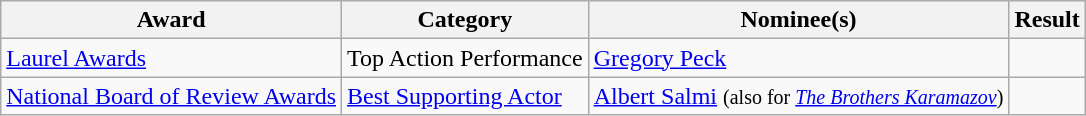<table class="wikitable plainrowheaders">
<tr>
<th>Award</th>
<th>Category</th>
<th>Nominee(s)</th>
<th>Result</th>
</tr>
<tr>
<td><a href='#'>Laurel Awards</a></td>
<td>Top Action Performance</td>
<td><a href='#'>Gregory Peck</a></td>
<td></td>
</tr>
<tr>
<td><a href='#'>National Board of Review Awards</a></td>
<td><a href='#'>Best Supporting Actor</a></td>
<td><a href='#'>Albert Salmi</a> <small>(also for <em><a href='#'>The Brothers Karamazov</a></em>)</small></td>
<td></td>
</tr>
</table>
